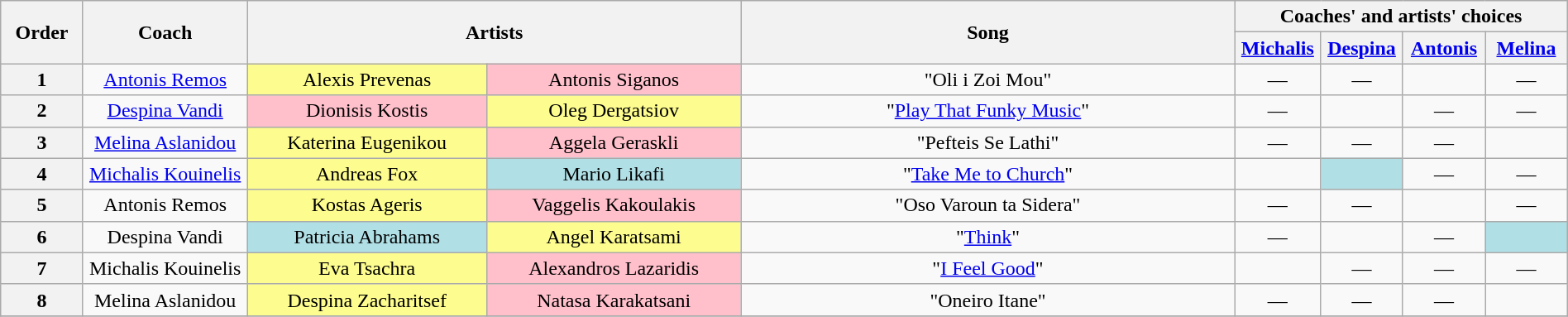<table class="wikitable" style="text-align:center; width:100%;">
<tr>
<th scope="col" style="width:05%;" rowspan="2">Order</th>
<th scope="col" style="width:10%;" rowspan="2">Coach</th>
<th scope="col" style="width:30%;" colspan="2" rowspan="2">Artists</th>
<th scope="col" style="width:30%;" rowspan="2">Song</th>
<th scope="col" style="width:20%;" colspan="4">Coaches' and artists' choices</th>
</tr>
<tr>
<th style="width:05%;"><a href='#'>Michalis</a></th>
<th style="width:05%;"><a href='#'>Despina</a></th>
<th style="width:05%;"><a href='#'>Antonis</a></th>
<th style="width:05%;"><a href='#'>Melina</a></th>
</tr>
<tr>
<th scope="col">1</th>
<td><a href='#'>Antonis Remos</a></td>
<td style="background:#fdfc8f">Alexis Prevenas</td>
<td style="background:pink">Antonis Siganos</td>
<td>"Oli i Zoi Mou"</td>
<td>—</td>
<td>—</td>
<td></td>
<td>—</td>
</tr>
<tr>
<th scope="col">2</th>
<td><a href='#'>Despina Vandi</a></td>
<td style="background:pink">Dionisis Kostis</td>
<td style="background:#fdfc8f">Oleg Dergatsiov</td>
<td>"<a href='#'>Play That Funky Music</a>"</td>
<td>—</td>
<td></td>
<td>—</td>
<td>—</td>
</tr>
<tr>
<th scope="col">3</th>
<td><a href='#'>Melina Aslanidou</a></td>
<td style="background:#fdfc8f">Katerina Eugenikou</td>
<td style="background:pink">Aggela Geraskli</td>
<td>"Pefteis Se Lathi"</td>
<td>—</td>
<td>—</td>
<td>—</td>
<td></td>
</tr>
<tr>
<th scope="col">4</th>
<td><a href='#'>Michalis Kouinelis</a></td>
<td style="background:#fdfc8f">Andreas Fox</td>
<td style="background:#B0E0E6; text-align:center;">Mario Likafi</td>
<td>"<a href='#'>Take Me to Church</a>"</td>
<td></td>
<td style="background:#b0e0e6;"><strong></strong></td>
<td>—</td>
<td>—</td>
</tr>
<tr>
<th scope="col">5</th>
<td>Antonis Remos</td>
<td style="background:#fdfc8f">Kostas Ageris</td>
<td style="background:pink">Vaggelis Kakoulakis</td>
<td>"Oso Varoun ta Sidera"</td>
<td>—</td>
<td>—</td>
<td></td>
<td>—</td>
</tr>
<tr>
<th scope="col">6</th>
<td>Despina Vandi</td>
<td style="background:#B0E0E6; text-align:center;">Patricia Abrahams</td>
<td style="background:#fdfc8f">Angel Karatsami</td>
<td>"<a href='#'>Think</a>"</td>
<td>—</td>
<td></td>
<td>—</td>
<td style="background:#b0e0e6;"><strong></strong></td>
</tr>
<tr>
<th scope="col">7</th>
<td>Michalis Kouinelis</td>
<td style="background:#fdfc8f">Eva Tsachra</td>
<td style="background:pink">Alexandros Lazaridis</td>
<td>"<a href='#'>I Feel Good</a>"</td>
<td></td>
<td>—</td>
<td>—</td>
<td>—</td>
</tr>
<tr>
<th scope="col">8</th>
<td>Melina Aslanidou</td>
<td style="background:#fdfc8f">Despina Zacharitsef</td>
<td style="background:pink">Natasa Karakatsani</td>
<td>"Oneiro Itane"</td>
<td>—</td>
<td>—</td>
<td>—</td>
<td></td>
</tr>
<tr>
</tr>
</table>
